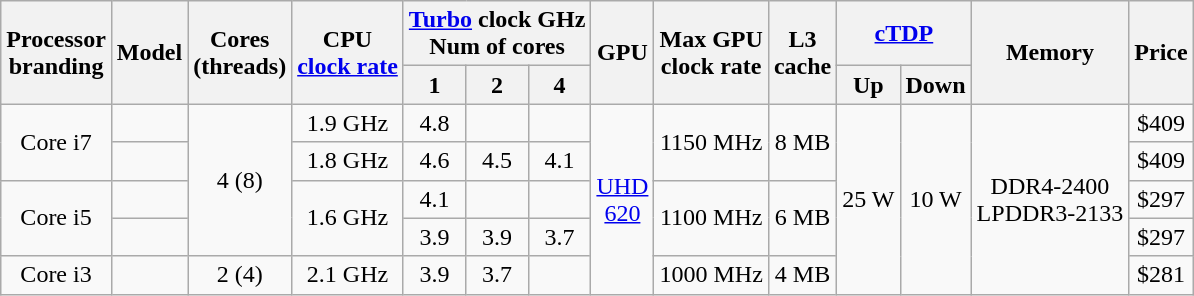<table class="wikitable sortable" style="text-align: center;">
<tr>
<th rowspan="2">Processor<br>branding</th>
<th rowspan="2">Model</th>
<th rowspan="2">Cores<br>(threads)</th>
<th rowspan="2">CPU<br><a href='#'>clock rate</a></th>
<th colspan="3"><a href='#'>Turbo</a> clock GHz<br>Num of cores</th>
<th rowspan="2">GPU</th>
<th rowspan="2">Max GPU<br>clock rate</th>
<th rowspan="2">L3<br>cache</th>
<th colspan="2"><a href='#'>cTDP</a></th>
<th rowspan="2">Memory</th>
<th rowspan="2">Price</th>
</tr>
<tr>
<th>1</th>
<th>2</th>
<th>4</th>
<th>Up</th>
<th>Down</th>
</tr>
<tr>
<td rowspan="2">Core i7</td>
<td></td>
<td rowspan="4">4 (8)</td>
<td>1.9 GHz</td>
<td>4.8</td>
<td></td>
<td></td>
<td rowspan="5"><a href='#'>UHD<br>620</a></td>
<td rowspan="2">1150 MHz</td>
<td rowspan="2">8 MB</td>
<td rowspan="5">25 W</td>
<td rowspan="5">10 W</td>
<td rowspan="5">DDR4-2400<br>LPDDR3-2133</td>
<td>$409</td>
</tr>
<tr>
<td></td>
<td>1.8 GHz</td>
<td>4.6</td>
<td>4.5</td>
<td>4.1</td>
<td>$409</td>
</tr>
<tr>
<td rowspan="2">Core i5</td>
<td></td>
<td rowspan="2">1.6 GHz</td>
<td>4.1</td>
<td></td>
<td></td>
<td rowspan="2">1100 MHz</td>
<td rowspan="2">6 MB</td>
<td>$297</td>
</tr>
<tr>
<td></td>
<td>3.9</td>
<td>3.9</td>
<td>3.7</td>
<td>$297</td>
</tr>
<tr>
<td>Core i3</td>
<td></td>
<td>2 (4)</td>
<td>2.1 GHz</td>
<td>3.9</td>
<td>3.7</td>
<td></td>
<td>1000 MHz</td>
<td>4 MB</td>
<td>$281</td>
</tr>
</table>
